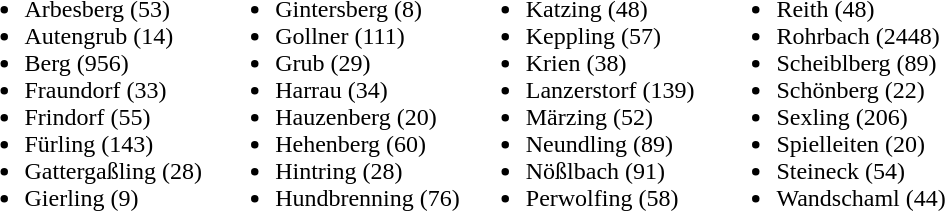<table>
<tr>
<td width="25%"><br><ul><li>Arbesberg (53)</li><li>Autengrub (14)</li><li>Berg (956)</li><li>Fraundorf (33)</li><li>Frindorf (55)</li><li>Fürling (143)</li><li>Gattergaßling (28)</li><li>Gierling (9)</li></ul></td>
<td width="25%"><br><ul><li>Gintersberg (8)</li><li>Gollner (111)</li><li>Grub (29)</li><li>Harrau (34)</li><li>Hauzenberg (20)</li><li>Hehenberg (60)</li><li>Hintring (28)</li><li>Hundbrenning (76)</li></ul></td>
<td width="25%"><br><ul><li>Katzing (48)</li><li>Keppling (57)</li><li>Krien (38)</li><li>Lanzerstorf (139)</li><li>Märzing (52)</li><li>Neundling (89)</li><li>Nößlbach (91)</li><li>Perwolfing (58)</li></ul></td>
<td width="25%"><br><ul><li>Reith (48)</li><li>Rohrbach (2448)</li><li>Scheiblberg (89)</li><li>Schönberg (22)</li><li>Sexling (206)</li><li>Spielleiten (20)</li><li>Steineck (54)</li><li>Wandschaml (44)</li></ul></td>
</tr>
</table>
